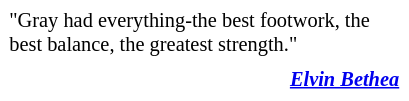<table class="toccolours" style="float: right; margin-left: 1em; margin-right: 2em; font-size: 85%; background:white; width:20em;" cellspacing="5">
<tr>
<td style="text-align: left;">"Gray had everything-the best footwork, the best balance, the greatest strength."</td>
</tr>
<tr>
<td style="text-align: right;"><strong><em><a href='#'>Elvin Bethea</a></em></strong></td>
</tr>
</table>
